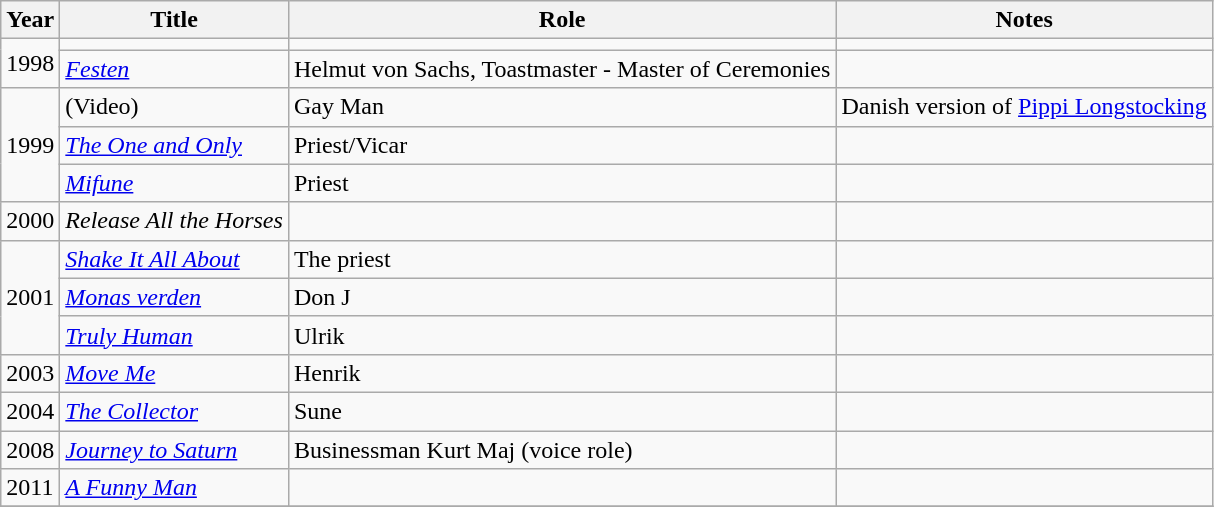<table class="wikitable sortable">
<tr>
<th>Year</th>
<th>Title</th>
<th>Role</th>
<th>Notes</th>
</tr>
<tr>
<td rowspan=2>1998</td>
<td></td>
<td></td>
<td></td>
</tr>
<tr>
<td><em><a href='#'>Festen</a></em></td>
<td>Helmut von Sachs, Toastmaster - Master of Ceremonies</td>
<td></td>
</tr>
<tr>
<td rowspan=3>1999</td>
<td> (Video)</td>
<td>Gay Man</td>
<td>Danish version of <a href='#'>Pippi Longstocking</a></td>
</tr>
<tr>
<td><em><a href='#'>The One and Only</a></em></td>
<td>Priest/Vicar</td>
<td></td>
</tr>
<tr>
<td><em><a href='#'>Mifune</a></em></td>
<td>Priest</td>
<td></td>
</tr>
<tr>
<td>2000</td>
<td><em>Release All the Horses</em></td>
<td></td>
<td></td>
</tr>
<tr>
<td rowspan=3>2001</td>
<td><em><a href='#'>Shake It All About</a></em></td>
<td>The priest</td>
<td></td>
</tr>
<tr>
<td><em><a href='#'>Monas verden</a></em></td>
<td>Don J</td>
<td></td>
</tr>
<tr>
<td><em><a href='#'>Truly Human</a></em></td>
<td>Ulrik</td>
<td></td>
</tr>
<tr>
<td>2003</td>
<td><em><a href='#'>Move Me</a></em></td>
<td>Henrik</td>
<td></td>
</tr>
<tr>
<td>2004</td>
<td><em><a href='#'>The Collector</a></em></td>
<td>Sune</td>
<td></td>
</tr>
<tr>
<td>2008</td>
<td><em><a href='#'>Journey to Saturn</a></em></td>
<td>Businessman Kurt Maj (voice role)</td>
<td></td>
</tr>
<tr>
<td>2011</td>
<td><em><a href='#'>A Funny Man</a></em></td>
<td></td>
<td></td>
</tr>
<tr>
</tr>
</table>
